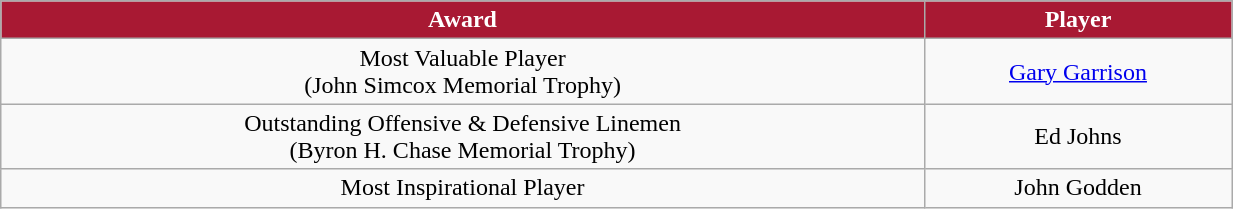<table class="wikitable" width="65%">
<tr>
<th style="background:#A81933;color:#FFFFFF;">Award</th>
<th style="background:#A81933;color:#FFFFFF;">Player</th>
</tr>
<tr align="center" bgcolor="">
<td>Most Valuable Player<br>(John Simcox Memorial Trophy)</td>
<td><a href='#'>Gary Garrison</a></td>
</tr>
<tr align="center" bgcolor="">
<td>Outstanding Offensive & Defensive Linemen<br>(Byron H. Chase Memorial Trophy)</td>
<td>Ed Johns</td>
</tr>
<tr align="center" bgcolor="">
<td>Most Inspirational Player</td>
<td>John Godden</td>
</tr>
</table>
